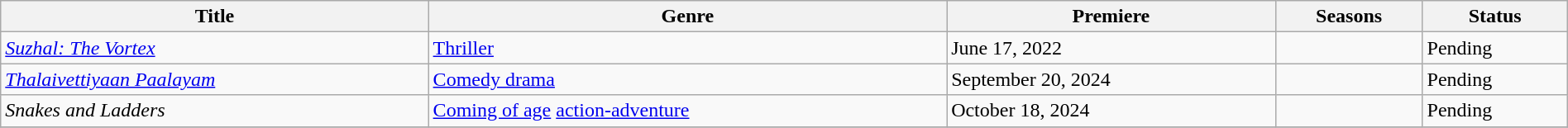<table class="wikitable sortable" style="width:100%;">
<tr>
<th>Title</th>
<th>Genre</th>
<th>Premiere</th>
<th>Seasons</th>
<th>Status</th>
</tr>
<tr>
<td><em><a href='#'>Suzhal: The Vortex</a></em></td>
<td><a href='#'>Thriller</a></td>
<td>June 17, 2022</td>
<td></td>
<td>Pending</td>
</tr>
<tr>
<td><em><a href='#'>Thalaivettiyaan Paalayam</a></em></td>
<td><a href='#'>Comedy drama</a></td>
<td>September 20, 2024</td>
<td></td>
<td>Pending</td>
</tr>
<tr>
<td><em>Snakes and Ladders</em></td>
<td><a href='#'>Coming of age</a> <a href='#'>action-adventure</a></td>
<td>October 18, 2024</td>
<td></td>
<td>Pending</td>
</tr>
<tr>
</tr>
</table>
